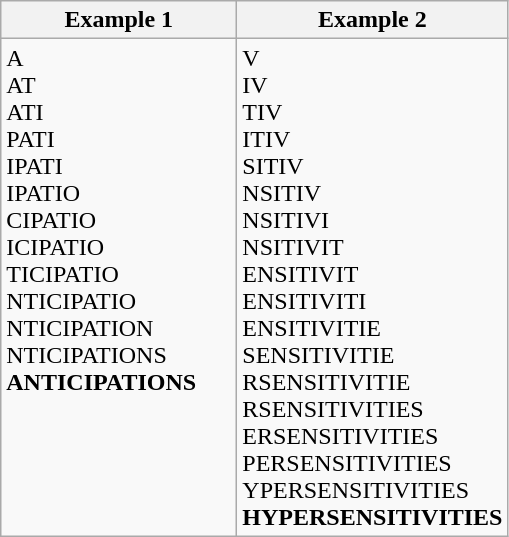<table class="wikitable">
<tr valign="top">
<th width="150pt">Example 1</th>
<th width="150pt">Example 2</th>
</tr>
<tr valign="top">
<td>A<br>AT<br>ATI<br>PATI<br>IPATI<br>IPATIO<br>CIPATIO<br>ICIPATIO<br>TICIPATIO<br>NTICIPATIO<br>NTICIPATION<br>NTICIPATIONS<br><strong>ANTICIPATIONS</strong></td>
<td>V<br>IV<br>TIV<br>ITIV<br>SITIV<br>NSITIV<br>NSITIVI<br>NSITIVIT<br>ENSITIVIT<br>ENSITIVITI<br>ENSITIVITIE<br>SENSITIVITIE<br>RSENSITIVITIE<br>RSENSITIVITIES<br>ERSENSITIVITIES<br>PERSENSITIVITIES<br>YPERSENSITIVITIES<br><strong>HYPERSENSITIVITIES</strong></td>
</tr>
</table>
